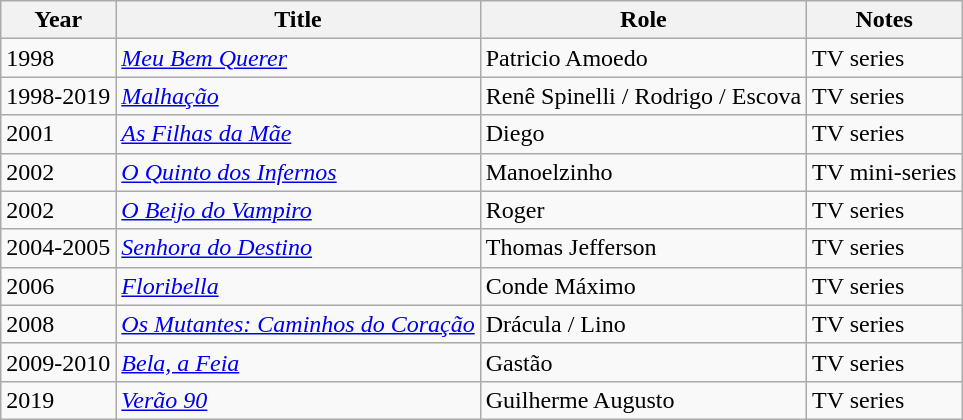<table class="wikitable">
<tr>
<th>Year</th>
<th>Title</th>
<th>Role</th>
<th>Notes</th>
</tr>
<tr>
<td>1998</td>
<td><em><a href='#'>Meu Bem Querer</a></em></td>
<td>Patricio Amoedo</td>
<td>TV series</td>
</tr>
<tr>
<td>1998-2019</td>
<td><em><a href='#'>Malhação</a></em></td>
<td>Renê Spinelli / Rodrigo / Escova</td>
<td>TV series</td>
</tr>
<tr>
<td>2001</td>
<td><em><a href='#'>As Filhas da Mãe</a></em></td>
<td>Diego</td>
<td>TV series</td>
</tr>
<tr>
<td>2002</td>
<td><em><a href='#'>O Quinto dos Infernos</a></em></td>
<td>Manoelzinho</td>
<td>TV mini-series</td>
</tr>
<tr>
<td>2002</td>
<td><em><a href='#'>O Beijo do Vampiro</a></em></td>
<td>Roger</td>
<td>TV series</td>
</tr>
<tr>
<td>2004-2005</td>
<td><em><a href='#'>Senhora do Destino</a></em></td>
<td>Thomas Jefferson</td>
<td>TV series</td>
</tr>
<tr>
<td>2006</td>
<td><em><a href='#'>Floribella</a></em></td>
<td>Conde Máximo</td>
<td>TV series</td>
</tr>
<tr>
<td>2008</td>
<td><em><a href='#'>Os Mutantes: Caminhos do Coração</a></em></td>
<td>Drácula / Lino</td>
<td>TV series</td>
</tr>
<tr>
<td>2009-2010</td>
<td><em><a href='#'>Bela, a Feia</a></em></td>
<td>Gastão</td>
<td>TV series</td>
</tr>
<tr>
<td>2019</td>
<td><em><a href='#'>Verão 90</a></em></td>
<td>Guilherme Augusto</td>
<td>TV series</td>
</tr>
</table>
